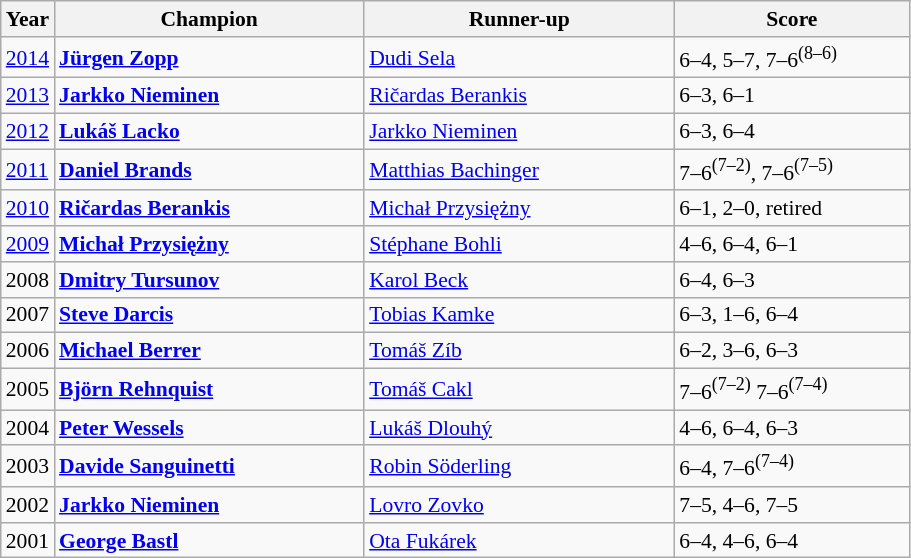<table class="wikitable" style="font-size:90%">
<tr>
<th>Year</th>
<th width="200">Champion</th>
<th width="200">Runner-up</th>
<th width="150">Score</th>
</tr>
<tr>
<td><a href='#'>2014</a></td>
<td> <strong><a href='#'>Jürgen Zopp</a></strong></td>
<td> <a href='#'>Dudi Sela</a></td>
<td>6–4, 5–7, 7–6<sup>(8–6)</sup></td>
</tr>
<tr>
<td><a href='#'>2013</a></td>
<td> <strong><a href='#'>Jarkko Nieminen</a></strong></td>
<td> <a href='#'>Ričardas Berankis</a></td>
<td>6–3, 6–1</td>
</tr>
<tr>
<td><a href='#'>2012</a></td>
<td> <strong><a href='#'>Lukáš Lacko</a></strong></td>
<td> <a href='#'>Jarkko Nieminen</a></td>
<td>6–3, 6–4</td>
</tr>
<tr>
<td><a href='#'>2011</a></td>
<td> <strong><a href='#'>Daniel Brands</a></strong></td>
<td> <a href='#'>Matthias Bachinger</a></td>
<td>7–6<sup>(7–2)</sup>, 7–6<sup>(7–5)</sup></td>
</tr>
<tr>
<td><a href='#'>2010</a></td>
<td> <strong><a href='#'>Ričardas Berankis</a></strong></td>
<td> <a href='#'>Michał Przysiężny</a></td>
<td>6–1, 2–0, retired</td>
</tr>
<tr>
<td><a href='#'>2009</a></td>
<td> <strong><a href='#'>Michał Przysiężny</a></strong></td>
<td> <a href='#'>Stéphane Bohli</a></td>
<td>4–6, 6–4, 6–1</td>
</tr>
<tr>
<td>2008</td>
<td> <strong><a href='#'>Dmitry Tursunov</a></strong></td>
<td> <a href='#'>Karol Beck</a></td>
<td>6–4, 6–3</td>
</tr>
<tr>
<td>2007</td>
<td> <strong><a href='#'>Steve Darcis</a></strong></td>
<td> <a href='#'>Tobias Kamke</a></td>
<td>6–3, 1–6, 6–4</td>
</tr>
<tr>
<td>2006</td>
<td> <strong><a href='#'>Michael Berrer</a></strong></td>
<td> <a href='#'>Tomáš Zíb</a></td>
<td>6–2, 3–6, 6–3</td>
</tr>
<tr>
<td>2005</td>
<td> <strong><a href='#'>Björn Rehnquist</a></strong></td>
<td> <a href='#'>Tomáš Cakl</a></td>
<td>7–6<sup>(7–2)</sup> 7–6<sup>(7–4)</sup></td>
</tr>
<tr>
<td>2004</td>
<td> <strong><a href='#'>Peter Wessels</a></strong></td>
<td> <a href='#'>Lukáš Dlouhý</a></td>
<td>4–6, 6–4, 6–3</td>
</tr>
<tr>
<td>2003</td>
<td> <strong><a href='#'>Davide Sanguinetti</a></strong></td>
<td> <a href='#'>Robin Söderling</a></td>
<td>6–4, 7–6<sup>(7–4)</sup></td>
</tr>
<tr>
<td>2002</td>
<td> <strong><a href='#'>Jarkko Nieminen</a></strong></td>
<td> <a href='#'>Lovro Zovko</a></td>
<td>7–5, 4–6, 7–5</td>
</tr>
<tr>
<td>2001</td>
<td> <strong><a href='#'>George Bastl</a></strong></td>
<td> <a href='#'>Ota Fukárek</a></td>
<td>6–4, 4–6, 6–4</td>
</tr>
</table>
